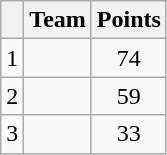<table class="wikitable sortable">
<tr>
<th></th>
<th>Team</th>
<th>Points</th>
</tr>
<tr>
<td align=center>1</td>
<td></td>
<td align=center>74</td>
</tr>
<tr>
<td align=center>2</td>
<td></td>
<td align=center>59</td>
</tr>
<tr>
<td align=center>3</td>
<td></td>
<td align=center>33</td>
</tr>
</table>
